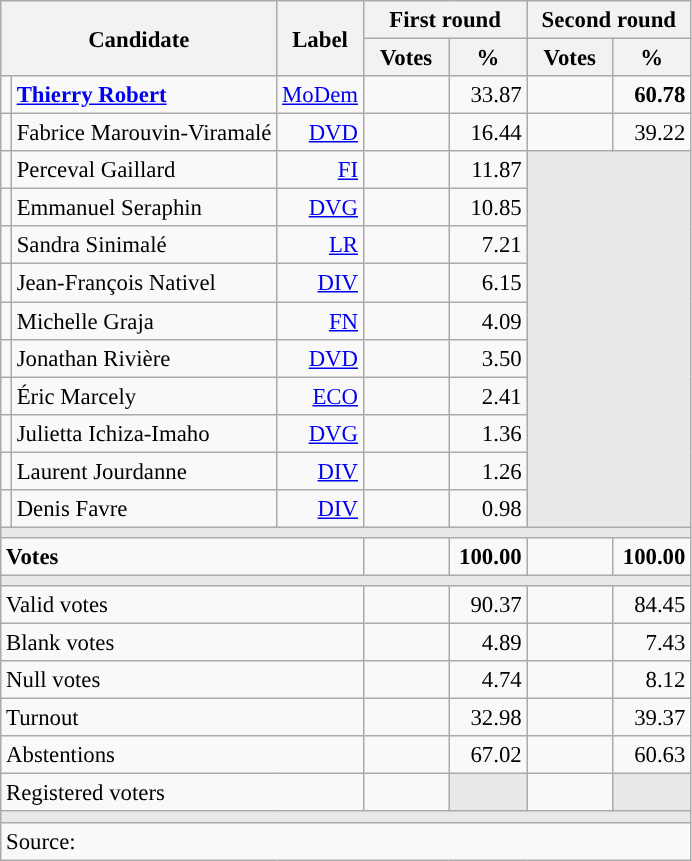<table class="wikitable" style="text-align:right;font-size:95%;">
<tr>
<th rowspan="2" colspan="2">Candidate</th>
<th rowspan="2">Label</th>
<th colspan="2">First round</th>
<th colspan="2">Second round</th>
</tr>
<tr>
<th style="width:50px;">Votes</th>
<th style="width:45px;">%</th>
<th style="width:50px;">Votes</th>
<th style="width:45px;">%</th>
</tr>
<tr>
<td style="color:inherit;background:"></td>
<td style="text-align:left;"><strong><a href='#'>Thierry Robert</a></strong></td>
<td><a href='#'>MoDem</a></td>
<td></td>
<td>33.87</td>
<td><strong></strong></td>
<td><strong>60.78</strong></td>
</tr>
<tr>
<td style="color:inherit;background:"></td>
<td style="text-align:left;">Fabrice Marouvin-Viramalé</td>
<td><a href='#'>DVD</a></td>
<td></td>
<td>16.44</td>
<td></td>
<td>39.22</td>
</tr>
<tr>
<td style="color:inherit;background:"></td>
<td style="text-align:left;">Perceval Gaillard</td>
<td><a href='#'>FI</a></td>
<td></td>
<td>11.87</td>
<td colspan="2" rowspan="10" style="background:#E9E9E9;"></td>
</tr>
<tr>
<td style="color:inherit;background:"></td>
<td style="text-align:left;">Emmanuel Seraphin</td>
<td><a href='#'>DVG</a></td>
<td></td>
<td>10.85</td>
</tr>
<tr>
<td style="color:inherit;background:"></td>
<td style="text-align:left;">Sandra Sinimalé</td>
<td><a href='#'>LR</a></td>
<td></td>
<td>7.21</td>
</tr>
<tr>
<td style="color:inherit;background:"></td>
<td style="text-align:left;">Jean-François Nativel</td>
<td><a href='#'>DIV</a></td>
<td></td>
<td>6.15</td>
</tr>
<tr>
<td style="color:inherit;background:"></td>
<td style="text-align:left;">Michelle Graja</td>
<td><a href='#'>FN</a></td>
<td></td>
<td>4.09</td>
</tr>
<tr>
<td style="color:inherit;background:"></td>
<td style="text-align:left;">Jonathan Rivière</td>
<td><a href='#'>DVD</a></td>
<td></td>
<td>3.50</td>
</tr>
<tr>
<td style="color:inherit;background:"></td>
<td style="text-align:left;">Éric Marcely</td>
<td><a href='#'>ECO</a></td>
<td></td>
<td>2.41</td>
</tr>
<tr>
<td style="color:inherit;background:"></td>
<td style="text-align:left;">Julietta Ichiza-Imaho</td>
<td><a href='#'>DVG</a></td>
<td></td>
<td>1.36</td>
</tr>
<tr>
<td style="color:inherit;background:"></td>
<td style="text-align:left;">Laurent Jourdanne</td>
<td><a href='#'>DIV</a></td>
<td></td>
<td>1.26</td>
</tr>
<tr>
<td style="color:inherit;background:"></td>
<td style="text-align:left;">Denis Favre</td>
<td><a href='#'>DIV</a></td>
<td></td>
<td>0.98</td>
</tr>
<tr>
<td colspan="7" style="background:#E9E9E9;"></td>
</tr>
<tr style="font-weight:bold;">
<td colspan="3" style="text-align:left;">Votes</td>
<td></td>
<td>100.00</td>
<td></td>
<td>100.00</td>
</tr>
<tr>
<td colspan="7" style="background:#E9E9E9;"></td>
</tr>
<tr>
<td colspan="3" style="text-align:left;">Valid votes</td>
<td></td>
<td>90.37</td>
<td></td>
<td>84.45</td>
</tr>
<tr>
<td colspan="3" style="text-align:left;">Blank votes</td>
<td></td>
<td>4.89</td>
<td></td>
<td>7.43</td>
</tr>
<tr>
<td colspan="3" style="text-align:left;">Null votes</td>
<td></td>
<td>4.74</td>
<td></td>
<td>8.12</td>
</tr>
<tr>
<td colspan="3" style="text-align:left;">Turnout</td>
<td></td>
<td>32.98</td>
<td></td>
<td>39.37</td>
</tr>
<tr>
<td colspan="3" style="text-align:left;">Abstentions</td>
<td></td>
<td>67.02</td>
<td></td>
<td>60.63</td>
</tr>
<tr>
<td colspan="3" style="text-align:left;">Registered voters</td>
<td></td>
<td style="background:#E9E9E9;"></td>
<td></td>
<td style="background:#E9E9E9;"></td>
</tr>
<tr>
<td colspan="7" style="background:#E9E9E9;"></td>
</tr>
<tr>
<td colspan="7" style="text-align:left;">Source: </td>
</tr>
</table>
